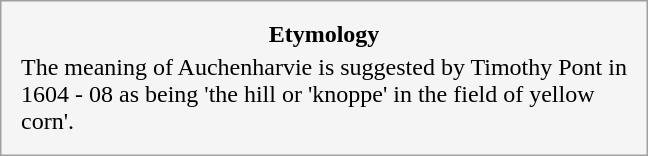<table style="float:right; margin:1em 1em 1em 1em; width:27em; border: 1px solid #a0a0a0; padding: 10px; background-color: #F5F5F5; text-align:right;">
<tr style="text-align:center;">
<td><strong>Etymology</strong></td>
</tr>
<tr style="text-align:left; font-size:x-medium;">
<td>The meaning of Auchenharvie is suggested by Timothy Pont in 1604 - 08 as being 'the hill or 'knoppe' in the field of yellow corn'.</td>
</tr>
</table>
